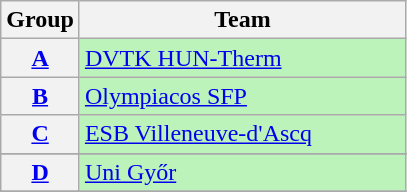<table class="wikitable" style="white-space:nowrap">
<tr>
<th>Group</th>
<th width=210>Team</th>
</tr>
<tr>
<th><a href='#'>A</a></th>
<td bgcolor=#BBF3BB> <a href='#'>DVTK HUN-Therm</a></td>
</tr>
<tr>
<th><a href='#'>B</a></th>
<td bgcolor=#BBF3BB> <a href='#'>Olympiacos SFP</a></td>
</tr>
<tr>
<th><a href='#'>C</a></th>
<td bgcolor=#BBF3BB> <a href='#'>ESB Villeneuve-d'Ascq</a></td>
</tr>
<tr>
</tr>
<tr>
<th><a href='#'>D</a></th>
<td bgcolor=#BBF3BB> <a href='#'>Uni Győr</a></td>
</tr>
<tr>
</tr>
</table>
